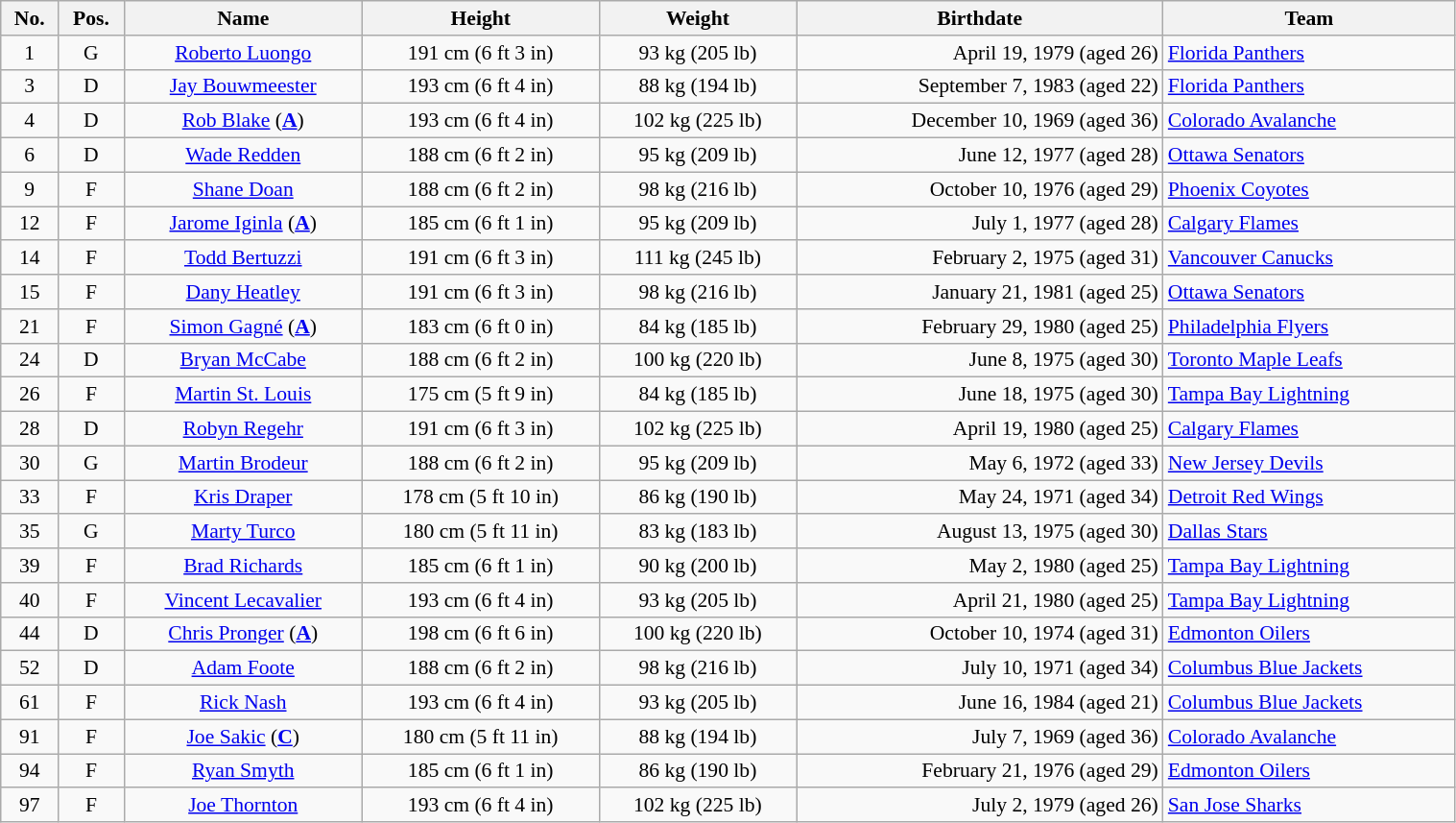<table class="wikitable sortable" width="80%" style="font-size: 90%; text-align: center;">
<tr>
<th>No.</th>
<th>Pos.</th>
<th>Name</th>
<th>Height</th>
<th>Weight</th>
<th>Birthdate</th>
<th>Team</th>
</tr>
<tr>
<td>1</td>
<td>G</td>
<td><a href='#'>Roberto Luongo</a></td>
<td>191 cm (6 ft 3 in)</td>
<td>93 kg (205 lb)</td>
<td style="text-align:right;">April 19, 1979 (aged 26)</td>
<td style="text-align:left;"> <a href='#'>Florida Panthers</a></td>
</tr>
<tr>
<td>3</td>
<td>D</td>
<td><a href='#'>Jay Bouwmeester</a></td>
<td>193 cm (6 ft 4 in)</td>
<td>88 kg (194 lb)</td>
<td style="text-align:right;">September 7, 1983 (aged 22)</td>
<td style="text-align:left;"> <a href='#'>Florida Panthers</a></td>
</tr>
<tr>
<td>4</td>
<td>D</td>
<td><a href='#'>Rob Blake</a> (<strong><a href='#'>A</a></strong>)</td>
<td>193 cm (6 ft 4 in)</td>
<td>102 kg (225 lb)</td>
<td style="text-align:right;">December 10, 1969 (aged 36)</td>
<td style="text-align:left;"> <a href='#'>Colorado Avalanche</a></td>
</tr>
<tr>
<td>6</td>
<td>D</td>
<td><a href='#'>Wade Redden</a></td>
<td>188 cm (6 ft 2 in)</td>
<td>95 kg (209 lb)</td>
<td style="text-align:right;">June 12, 1977 (aged 28)</td>
<td style="text-align:left;"> <a href='#'>Ottawa Senators</a></td>
</tr>
<tr>
<td>9</td>
<td>F</td>
<td><a href='#'>Shane Doan</a></td>
<td>188 cm (6 ft 2 in)</td>
<td>98 kg (216 lb)</td>
<td style="text-align:right;">October 10, 1976 (aged 29)</td>
<td style="text-align:left;"> <a href='#'>Phoenix Coyotes</a></td>
</tr>
<tr>
<td>12</td>
<td>F</td>
<td><a href='#'>Jarome Iginla</a> (<strong><a href='#'>A</a></strong>)</td>
<td>185 cm (6 ft 1 in)</td>
<td>95 kg (209 lb)</td>
<td style="text-align:right;">July 1, 1977 (aged 28)</td>
<td style="text-align:left;"> <a href='#'>Calgary Flames</a></td>
</tr>
<tr>
<td>14</td>
<td>F</td>
<td><a href='#'>Todd Bertuzzi</a></td>
<td>191 cm (6 ft 3 in)</td>
<td>111 kg (245 lb)</td>
<td style="text-align:right;">February 2, 1975 (aged 31)</td>
<td style="text-align:left;"> <a href='#'>Vancouver Canucks</a></td>
</tr>
<tr>
<td>15</td>
<td>F</td>
<td><a href='#'>Dany Heatley</a></td>
<td>191 cm (6 ft 3 in)</td>
<td>98 kg (216 lb)</td>
<td style="text-align:right;">January 21, 1981 (aged 25)</td>
<td style="text-align:left;"> <a href='#'>Ottawa Senators</a></td>
</tr>
<tr>
<td>21</td>
<td>F</td>
<td><a href='#'>Simon Gagné</a> (<strong><a href='#'>A</a></strong>)</td>
<td>183 cm (6 ft 0 in)</td>
<td>84 kg (185 lb)</td>
<td style="text-align:right;">February 29, 1980 (aged 25)</td>
<td style="text-align:left;"> <a href='#'>Philadelphia Flyers</a></td>
</tr>
<tr>
<td>24</td>
<td>D</td>
<td><a href='#'>Bryan McCabe</a></td>
<td>188 cm (6 ft 2 in)</td>
<td>100 kg (220 lb)</td>
<td style="text-align:right;">June 8, 1975 (aged 30)</td>
<td style="text-align:left;"> <a href='#'>Toronto Maple Leafs</a></td>
</tr>
<tr>
<td>26</td>
<td>F</td>
<td><a href='#'>Martin St. Louis</a></td>
<td>175 cm (5 ft 9 in)</td>
<td>84 kg (185 lb)</td>
<td style="text-align:right;">June 18, 1975 (aged 30)</td>
<td style="text-align:left;"> <a href='#'>Tampa Bay Lightning</a></td>
</tr>
<tr>
<td>28</td>
<td>D</td>
<td><a href='#'>Robyn Regehr</a></td>
<td>191 cm (6 ft 3 in)</td>
<td>102 kg (225 lb)</td>
<td style="text-align:right;">April 19, 1980 (aged 25)</td>
<td style="text-align:left;"> <a href='#'>Calgary Flames</a></td>
</tr>
<tr>
<td>30</td>
<td>G</td>
<td><a href='#'>Martin Brodeur</a></td>
<td>188 cm (6 ft 2 in)</td>
<td>95 kg (209 lb)</td>
<td style="text-align:right;">May 6, 1972 (aged 33)</td>
<td style="text-align:left;"> <a href='#'>New Jersey Devils</a></td>
</tr>
<tr>
<td>33</td>
<td>F</td>
<td><a href='#'>Kris Draper</a></td>
<td>178 cm (5 ft 10 in)</td>
<td>86 kg (190 lb)</td>
<td style="text-align:right;">May 24, 1971 (aged 34)</td>
<td style="text-align:left;"> <a href='#'>Detroit Red Wings</a></td>
</tr>
<tr>
<td>35</td>
<td>G</td>
<td><a href='#'>Marty Turco</a></td>
<td>180 cm (5 ft 11 in)</td>
<td>83 kg (183 lb)</td>
<td style="text-align:right;">August 13, 1975 (aged 30)</td>
<td style="text-align:left;"> <a href='#'>Dallas Stars</a></td>
</tr>
<tr>
<td>39</td>
<td>F</td>
<td><a href='#'>Brad Richards</a></td>
<td>185 cm (6 ft 1 in)</td>
<td>90 kg (200 lb)</td>
<td style="text-align:right;">May 2, 1980 (aged 25)</td>
<td style="text-align:left;"> <a href='#'>Tampa Bay Lightning</a></td>
</tr>
<tr>
<td>40</td>
<td>F</td>
<td><a href='#'>Vincent Lecavalier</a></td>
<td>193 cm (6 ft 4 in)</td>
<td>93 kg (205 lb)</td>
<td style="text-align:right;">April 21, 1980 (aged 25)</td>
<td style="text-align:left;"> <a href='#'>Tampa Bay Lightning</a></td>
</tr>
<tr>
<td>44</td>
<td>D</td>
<td><a href='#'>Chris Pronger</a> (<strong><a href='#'>A</a></strong>)</td>
<td>198 cm (6 ft 6 in)</td>
<td>100 kg (220 lb)</td>
<td style="text-align:right;">October 10, 1974 (aged 31)</td>
<td style="text-align:left;"> <a href='#'>Edmonton Oilers</a></td>
</tr>
<tr>
<td>52</td>
<td>D</td>
<td><a href='#'>Adam Foote</a></td>
<td>188 cm (6 ft 2 in)</td>
<td>98 kg (216 lb)</td>
<td style="text-align:right;">July 10, 1971 (aged 34)</td>
<td style="text-align:left;"> <a href='#'>Columbus Blue Jackets</a></td>
</tr>
<tr>
<td>61</td>
<td>F</td>
<td><a href='#'>Rick Nash</a></td>
<td>193 cm (6 ft 4 in)</td>
<td>93 kg (205 lb)</td>
<td style="text-align:right;">June 16, 1984 (aged 21)</td>
<td style="text-align:left;"> <a href='#'>Columbus Blue Jackets</a></td>
</tr>
<tr>
<td>91</td>
<td>F</td>
<td><a href='#'>Joe Sakic</a> (<strong><a href='#'>C</a></strong>)</td>
<td>180 cm (5 ft 11 in)</td>
<td>88 kg (194 lb)</td>
<td style="text-align:right;">July 7, 1969 (aged 36)</td>
<td style="text-align:left;"> <a href='#'>Colorado Avalanche</a></td>
</tr>
<tr>
<td>94</td>
<td>F</td>
<td><a href='#'>Ryan Smyth</a></td>
<td>185 cm (6 ft 1 in)</td>
<td>86 kg (190 lb)</td>
<td style="text-align:right;">February 21, 1976 (aged 29)</td>
<td style="text-align:left;"> <a href='#'>Edmonton Oilers</a></td>
</tr>
<tr>
<td>97</td>
<td>F</td>
<td><a href='#'>Joe Thornton</a></td>
<td>193 cm (6 ft 4 in)</td>
<td>102 kg (225 lb)</td>
<td style="text-align:right;">July 2, 1979 (aged 26)</td>
<td style="text-align:left;"> <a href='#'>San Jose Sharks</a></td>
</tr>
</table>
